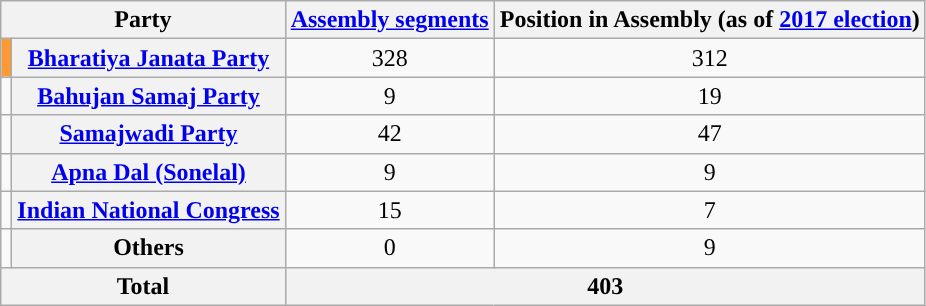<table class="wikitable" style="text-align:center">
<tr>
<th colspan=2>Party</th>
<th><a href='#'>Assembly segments</a></th>
<th>Position in Assembly (as of <a href='#'>2017 election</a>)</th>
</tr>
<tr>
<td bgcolor=#FF9933></td>
<th><a href='#'>Bharatiya Janata Party</a></th>
<td>328</td>
<td>312</td>
</tr>
<tr>
<td></td>
<th><a href='#'>Bahujan Samaj Party</a></th>
<td>9</td>
<td>19</td>
</tr>
<tr>
<td></td>
<th><a href='#'>Samajwadi Party</a></th>
<td>42</td>
<td>47</td>
</tr>
<tr>
<td></td>
<th><a href='#'>Apna Dal (Sonelal)</a></th>
<td>9</td>
<td>9</td>
</tr>
<tr>
<td></td>
<th><a href='#'>Indian National Congress</a></th>
<td>15</td>
<td>7</td>
</tr>
<tr>
<td></td>
<th>Others</th>
<td>0</td>
<td>9</td>
</tr>
<tr>
<th colspan=2>Total</th>
<th colspan=2>403</th>
</tr>
</table>
